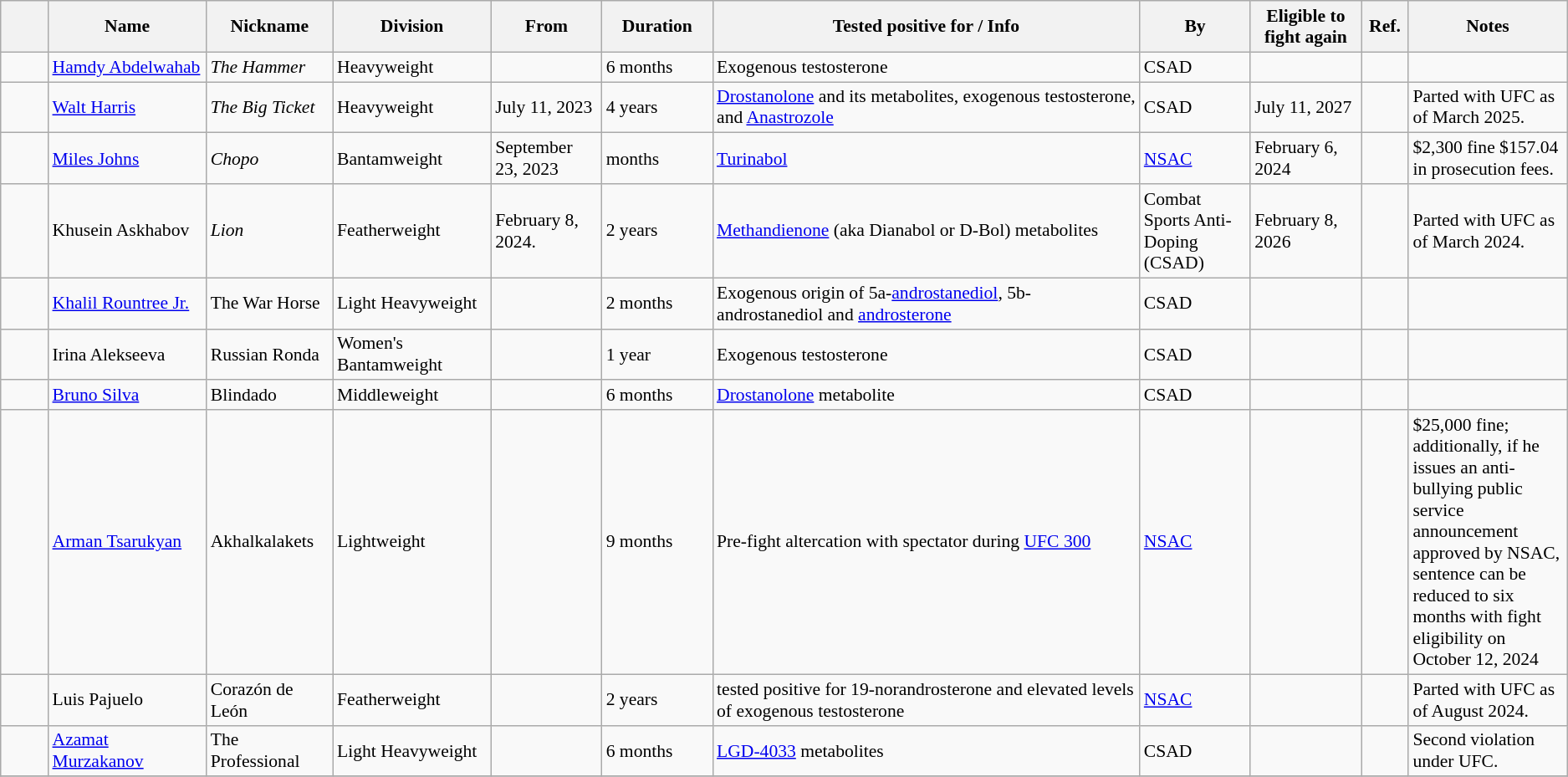<table class="sortable wikitable succession-box" style="font-size:90%;">
<tr>
<th width=3%></th>
<th width=10%>Name</th>
<th width=8%>Nickname</th>
<th width=10%>Division</th>
<th width=7%>From</th>
<th width=7%>Duration</th>
<th width=27%>Tested positive for / Info</th>
<th width=7%>By</th>
<th width=7%>Eligible to <br>fight again</th>
<th width=3%>Ref.</th>
<th width=10%>Notes</th>
</tr>
<tr>
<td></td>
<td><a href='#'>Hamdy Abdelwahab</a></td>
<td><em>The Hammer</em></td>
<td>Heavyweight</td>
<td></td>
<td>6 months</td>
<td>Exogenous testosterone</td>
<td>CSAD</td>
<td></td>
<td></td>
<td></td>
</tr>
<tr>
<td></td>
<td><a href='#'>Walt Harris</a></td>
<td><em>The Big Ticket</em></td>
<td>Heavyweight</td>
<td>July 11, 2023</td>
<td>4 years</td>
<td><a href='#'>Drostanolone</a> and its metabolites, exogenous testosterone, and <a href='#'>Anastrozole</a></td>
<td>CSAD</td>
<td>July 11, 2027</td>
<td></td>
<td>Parted with UFC as of March 2025.</td>
</tr>
<tr>
<td></td>
<td><a href='#'>Miles Johns</a></td>
<td><em>Chopo</em></td>
<td>Bantamweight</td>
<td>September 23, 2023</td>
<td> months</td>
<td><a href='#'>Turinabol</a></td>
<td><a href='#'>NSAC</a></td>
<td>February 6, 2024</td>
<td><br><br></td>
<td>$2,300 fine $157.04 in prosecution fees.</td>
</tr>
<tr>
<td></td>
<td>Khusein Askhabov</td>
<td><em>Lion<strong></td>
<td>Featherweight</td>
<td>February 8, 2024.</td>
<td>2 years</td>
<td><a href='#'>Methandienone</a> (aka Dianabol or D-Bol) metabolites</td>
<td>Combat Sports Anti-Doping (CSAD)</td>
<td>February 8, 2026</td>
<td></td>
<td>Parted with UFC as of March 2024.</td>
</tr>
<tr>
<td></td>
<td><a href='#'>Khalil Rountree Jr.</a></td>
<td></em>The War Horse<em></td>
<td>Light Heavyweight</td>
<td></td>
<td>2 months</td>
<td>Exogenous origin of 5a-<a href='#'>androstanediol</a>, 5b-androstanediol and <a href='#'>androsterone</a></td>
<td>CSAD</td>
<td></td>
<td></td>
<td></td>
</tr>
<tr>
<td></td>
<td>Irina Alekseeva</td>
<td></em>Russian Ronda<em></td>
<td>Women's Bantamweight</td>
<td></td>
<td>1 year</td>
<td>Exogenous testosterone</td>
<td>CSAD</td>
<td></td>
<td></td>
<td></td>
</tr>
<tr>
<td></td>
<td><a href='#'>Bruno Silva</a></td>
<td></em>Blindado<em></td>
<td>Middleweight</td>
<td></td>
<td>6 months</td>
<td><a href='#'>Drostanolone</a> metabolite</td>
<td>CSAD</td>
<td></td>
<td></td>
<td></td>
</tr>
<tr>
<td></td>
<td><a href='#'>Arman Tsarukyan</a></td>
<td></em>Akhalkalakets<em></td>
<td>Lightweight</td>
<td></td>
<td>9 months</td>
<td>Pre-fight altercation with spectator during <a href='#'>UFC 300</a></td>
<td><a href='#'>NSAC</a></td>
<td></td>
<td></td>
<td>$25,000 fine; additionally, if he issues an anti-bullying public service announcement approved by NSAC, sentence can be reduced to six months with fight eligibility on October 12, 2024</td>
</tr>
<tr>
<td></td>
<td>Luis Pajuelo</td>
<td></em>Corazón de León<em></td>
<td>Featherweight</td>
<td></td>
<td>2 years</td>
<td>tested positive for 19-norandrosterone and elevated levels of exogenous testosterone</td>
<td><a href='#'>NSAC</a></td>
<td></td>
<td></td>
<td>Parted with UFC as of August 2024.</td>
</tr>
<tr>
<td></td>
<td><a href='#'>Azamat Murzakanov</a></td>
<td></em>The Professional<em></td>
<td>Light Heavyweight</td>
<td></td>
<td>6 months</td>
<td><a href='#'>LGD-4033</a> metabolites</td>
<td>CSAD</td>
<td></td>
<td></td>
<td>Second violation under UFC.</td>
</tr>
<tr>
</tr>
</table>
